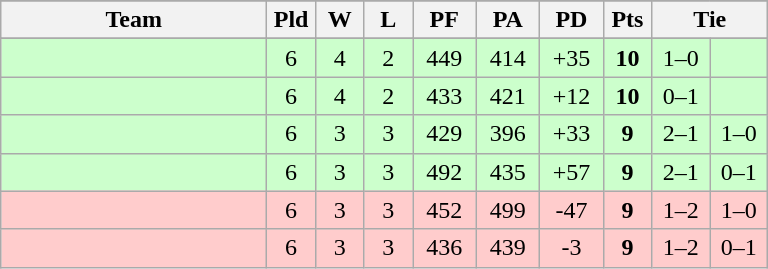<table class=wikitable style="text-align:center;">
<tr align=center>
</tr>
<tr>
<th width=170>Team</th>
<th width=25>Pld</th>
<th width=25>W</th>
<th width=25>L</th>
<th width=35>PF</th>
<th width=35>PA</th>
<th width=35>PD</th>
<th width=25>Pts</th>
<th colspan=2 width=70>Tie</th>
</tr>
<tr>
</tr>
<tr bgcolor="#ccffcc">
<td align=left></td>
<td>6</td>
<td>4</td>
<td>2</td>
<td>449</td>
<td>414</td>
<td>+35</td>
<td><strong>10</strong></td>
<td>1–0</td>
<td></td>
</tr>
<tr bgcolor="#ccffcc">
<td align=left></td>
<td>6</td>
<td>4</td>
<td>2</td>
<td>433</td>
<td>421</td>
<td>+12</td>
<td><strong>10</strong></td>
<td>0–1</td>
<td></td>
</tr>
<tr bgcolor="#ccffcc">
<td align=left></td>
<td>6</td>
<td>3</td>
<td>3</td>
<td>429</td>
<td>396</td>
<td>+33</td>
<td><strong>9</strong></td>
<td>2–1</td>
<td>1–0</td>
</tr>
<tr bgcolor="#ccffcc">
<td align=left></td>
<td>6</td>
<td>3</td>
<td>3</td>
<td>492</td>
<td>435</td>
<td>+57</td>
<td><strong>9</strong></td>
<td>2–1</td>
<td>0–1</td>
</tr>
<tr bgcolor="#ffcccc">
<td align=left></td>
<td>6</td>
<td>3</td>
<td>3</td>
<td>452</td>
<td>499</td>
<td>-47</td>
<td><strong>9</strong></td>
<td>1–2</td>
<td>1–0</td>
</tr>
<tr bgcolor="#ffcccc">
<td align=left></td>
<td>6</td>
<td>3</td>
<td>3</td>
<td>436</td>
<td>439</td>
<td>-3</td>
<td><strong>9</strong></td>
<td>1–2</td>
<td>0–1</td>
</tr>
</table>
